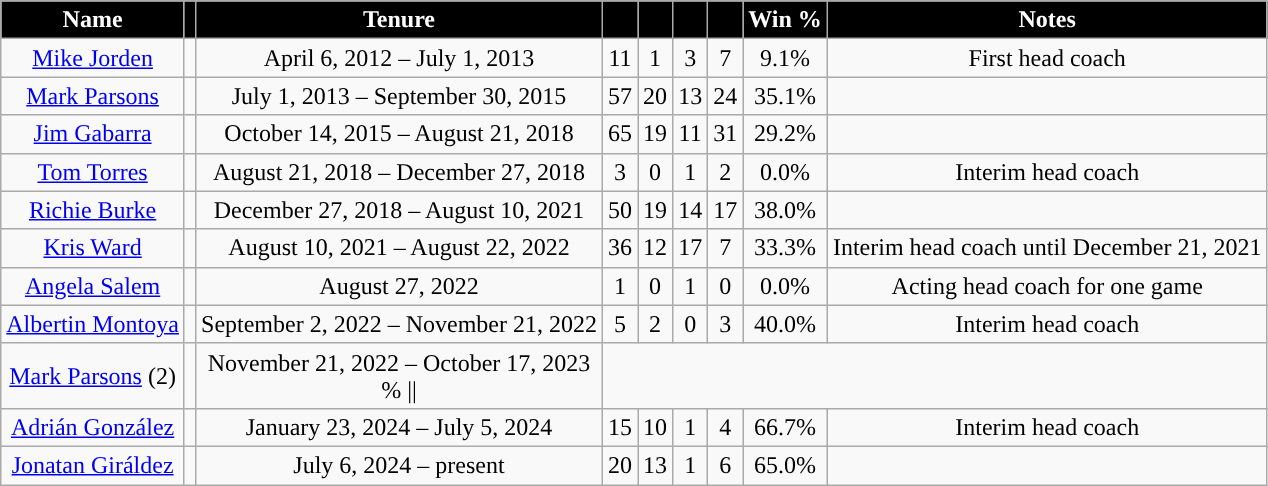<table class="wikitable sortable" style="text-align: center">
<tr>
<th style="background:#000000; color:#FFFFFF; ">Name</th>
<th style="background:#000000; color:#FFFFFF; "></th>
<th style="background:#000000; color:#FFFFFF; ">Tenure</th>
<th style="background:#000000; color:#FFFFFF; "></th>
<th style="background:#000000; color:#FFFFFF; "></th>
<th style="background:#000000; color:#FFFFFF; "></th>
<th style="background:#000000; color:#FFFFFF; "></th>
<th style="background:#000000; color:#FFFFFF; ">Win %</th>
<th style="background:#000000; color:#FFFFFF; ">Notes</th>
</tr>
<tr>
<td><a href='#'>Mike Jorden</a></td>
<td></td>
<td>April 6, 2012 – July 1, 2013</td>
<td>11</td>
<td>1</td>
<td>3</td>
<td>7</td>
<td>9.1%</td>
<td>First head coach</td>
</tr>
<tr>
<td><a href='#'>Mark Parsons</a></td>
<td></td>
<td>July 1, 2013 – September 30, 2015</td>
<td>57</td>
<td>20</td>
<td>13</td>
<td>24</td>
<td>35.1%</td>
<td></td>
</tr>
<tr>
<td><a href='#'>Jim Gabarra</a></td>
<td></td>
<td>October 14, 2015 – August 21, 2018</td>
<td>65</td>
<td>19</td>
<td>11</td>
<td>31</td>
<td>29.2%</td>
<td></td>
</tr>
<tr>
<td><a href='#'>Tom Torres</a></td>
<td></td>
<td>August 21, 2018 – December 27, 2018</td>
<td>3</td>
<td>0</td>
<td>1</td>
<td>2</td>
<td>0.0%</td>
<td>Interim head coach</td>
</tr>
<tr>
<td><a href='#'>Richie Burke</a></td>
<td></td>
<td>December 27, 2018 – August 10, 2021</td>
<td>50</td>
<td>19</td>
<td>14</td>
<td>17</td>
<td>38.0%</td>
<td></td>
</tr>
<tr>
<td><a href='#'>Kris Ward</a></td>
<td></td>
<td>August 10, 2021 – August 22, 2022</td>
<td>36</td>
<td>12</td>
<td>17</td>
<td>7</td>
<td>33.3%</td>
<td>Interim head coach until December 21, 2021</td>
</tr>
<tr>
<td><a href='#'>Angela Salem</a></td>
<td></td>
<td>August 27, 2022</td>
<td>1</td>
<td>0</td>
<td>1</td>
<td>0</td>
<td>0.0%</td>
<td>Acting head coach for one game</td>
</tr>
<tr>
<td><a href='#'>Albertin Montoya</a></td>
<td></td>
<td>September 2, 2022 – November 21, 2022</td>
<td>5</td>
<td>2</td>
<td>0</td>
<td>3</td>
<td>40.0%</td>
<td>Interim head coach</td>
</tr>
<tr>
<td><a href='#'>Mark Parsons</a> (2)</td>
<td></td>
<td>November 21, 2022 – October 17, 2023<br>%  || </td>
</tr>
<tr>
<td><a href='#'>Adrián González</a></td>
<td></td>
<td>January 23, 2024 – July 5, 2024</td>
<td>15</td>
<td>10</td>
<td>1</td>
<td>4</td>
<td>66.7%</td>
<td>Interim head coach</td>
</tr>
<tr>
<td><a href='#'>Jonatan Giráldez</a></td>
<td></td>
<td>July 6, 2024 – present</td>
<td>20</td>
<td>13</td>
<td>1</td>
<td>6</td>
<td>65.0%</td>
<td></td>
</tr>
</table>
